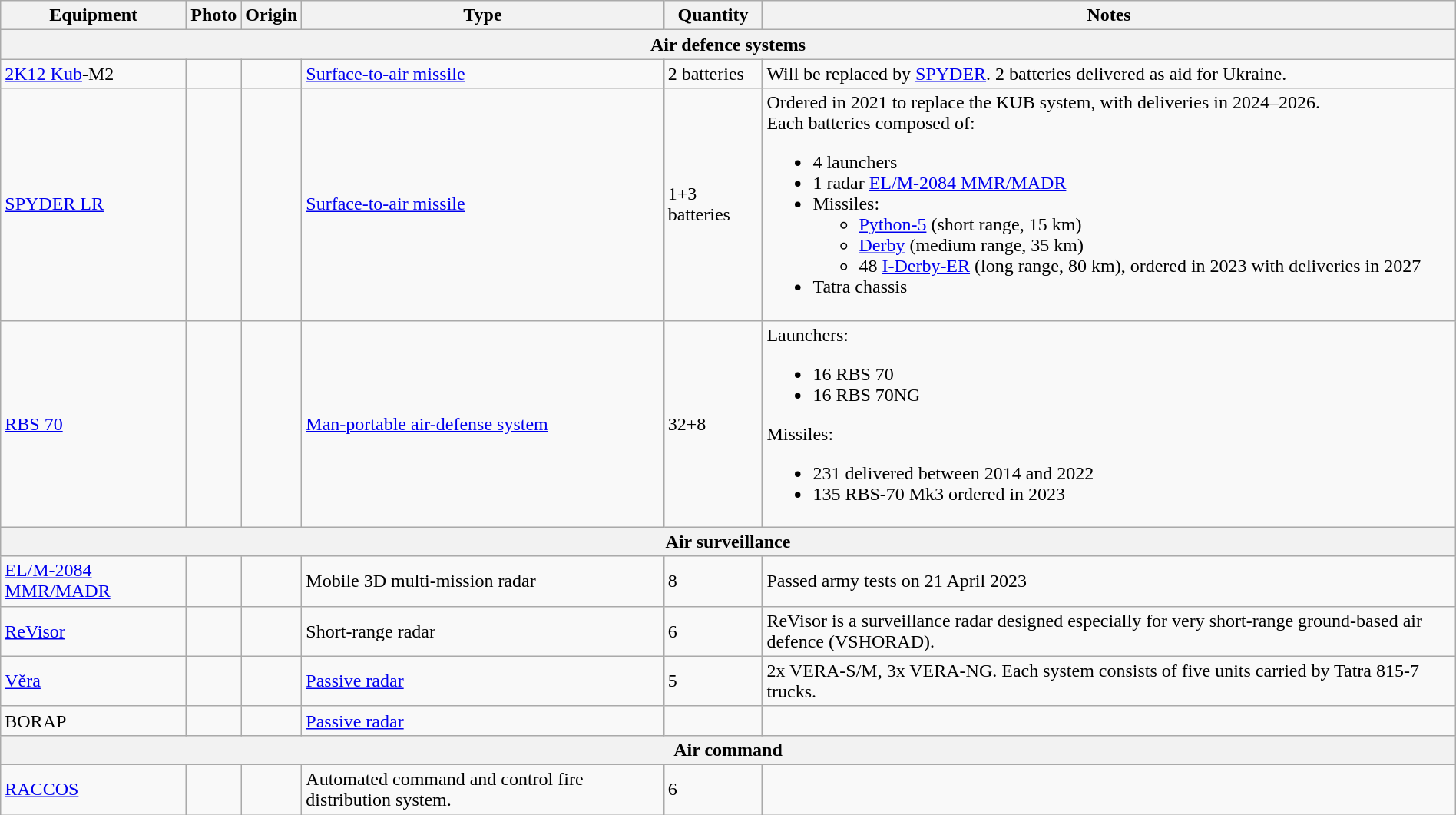<table class="wikitable" width="100%">
<tr>
<th>Equipment</th>
<th>Photo</th>
<th>Origin</th>
<th>Type</th>
<th>Quantity</th>
<th>Notes</th>
</tr>
<tr>
<th colspan="6">Air defence systems</th>
</tr>
<tr>
<td><a href='#'>2K12 Kub</a>-M2</td>
<td></td>
<td></td>
<td><a href='#'>Surface-to-air missile</a></td>
<td>2 batteries</td>
<td>Will be replaced by <a href='#'>SPYDER</a>. 2 batteries delivered as aid for Ukraine.</td>
</tr>
<tr>
<td><a href='#'>SPYDER LR</a></td>
<td></td>
<td></td>
<td><a href='#'>Surface-to-air missile</a></td>
<td>1+3 batteries</td>
<td>Ordered in 2021 to replace the KUB system, with deliveries in 2024–2026.<br>Each batteries composed of:<ul><li>4 launchers</li><li>1 radar <a href='#'>EL/M-2084 MMR/MADR</a></li><li>Missiles:<ul><li><a href='#'>Python-5</a> (short range, 15 km)</li><li><a href='#'>Derby</a> (medium range, 35 km)</li><li>48 <a href='#'>I-Derby-ER</a> (long range, 80 km), ordered in 2023 with deliveries in 2027</li></ul></li><li>Tatra chassis</li></ul></td>
</tr>
<tr>
<td><a href='#'>RBS 70</a></td>
<td></td>
<td></td>
<td><a href='#'>Man-portable air-defense system</a></td>
<td>32+8</td>
<td>Launchers:<br><ul><li>16 RBS 70</li><li>16 RBS 70NG</li></ul>Missiles:<ul><li>231 delivered between 2014 and 2022</li><li>135 RBS-70 Mk3 ordered in 2023</li></ul></td>
</tr>
<tr>
<th colspan="6">Air surveillance</th>
</tr>
<tr>
<td><a href='#'>EL/M-2084 MMR/MADR</a></td>
<td></td>
<td></td>
<td>Mobile 3D multi-mission radar</td>
<td>8</td>
<td>Passed army tests on 21 April 2023</td>
</tr>
<tr>
<td><a href='#'>ReVisor</a></td>
<td></td>
<td></td>
<td>Short-range radar</td>
<td>6</td>
<td>ReVisor is a surveillance radar designed especially for very short-range ground-based air defence (VSHORAD).</td>
</tr>
<tr>
<td><a href='#'>Věra</a></td>
<td></td>
<td></td>
<td><a href='#'>Passive radar</a></td>
<td>5</td>
<td>2x VERA-S/M, 3x VERA-NG. Each system consists of five units carried by Tatra 815-7 trucks.</td>
</tr>
<tr>
<td>BORAP</td>
<td></td>
<td></td>
<td><a href='#'>Passive radar</a></td>
<td></td>
<td></td>
</tr>
<tr>
<th colspan="6">Air command</th>
</tr>
<tr>
<td><a href='#'>RACCOS</a></td>
<td></td>
<td></td>
<td>Automated command and control fire distribution system.</td>
<td>6</td>
<td></td>
</tr>
</table>
